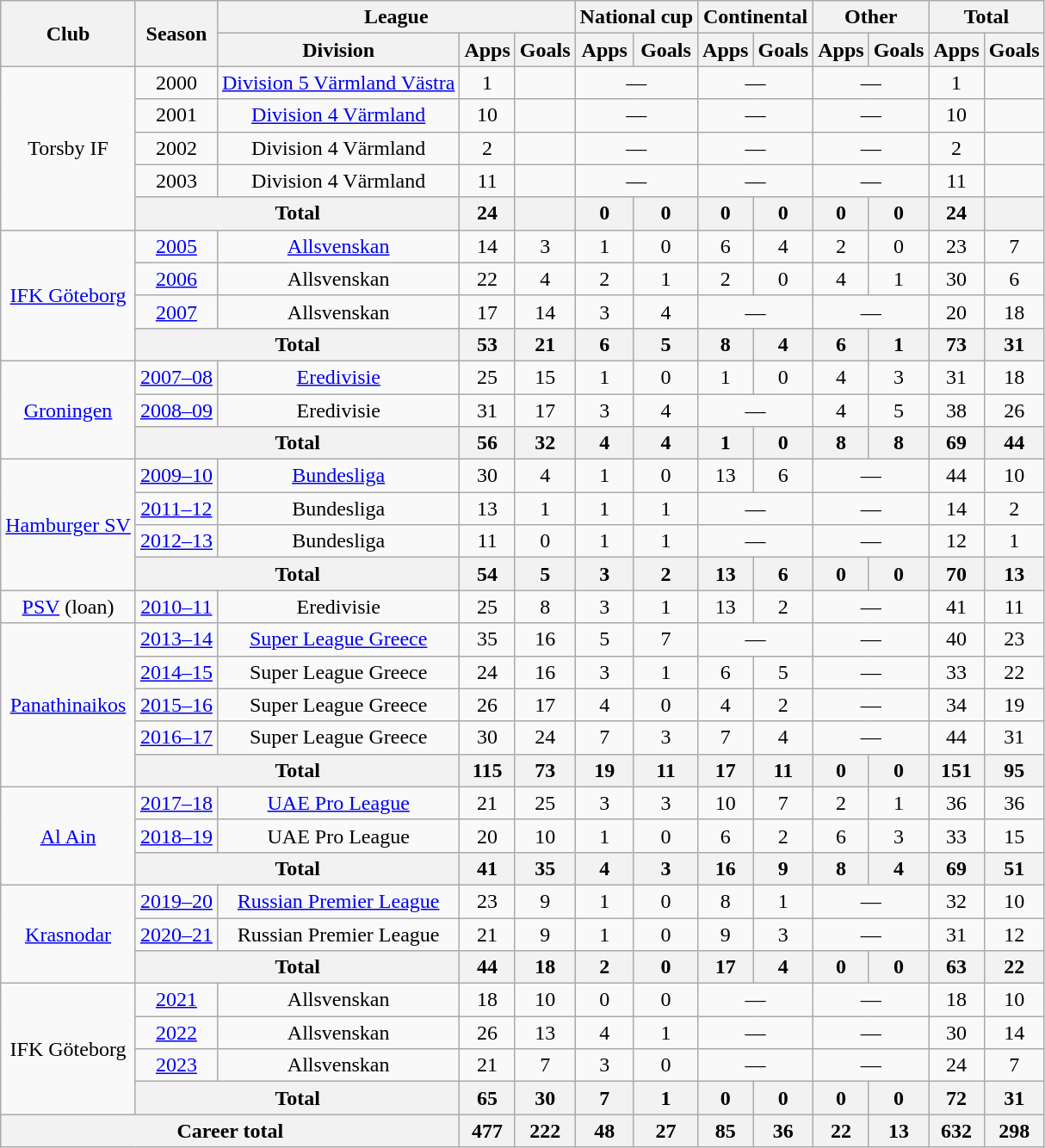<table class="wikitable" style="text-align:center">
<tr>
<th rowspan="2">Club</th>
<th rowspan="2">Season</th>
<th colspan="3">League</th>
<th colspan="2">National cup</th>
<th colspan="2">Continental</th>
<th colspan="2">Other</th>
<th colspan="2">Total</th>
</tr>
<tr>
<th>Division</th>
<th>Apps</th>
<th>Goals</th>
<th>Apps</th>
<th>Goals</th>
<th>Apps</th>
<th>Goals</th>
<th>Apps</th>
<th>Goals</th>
<th>Apps</th>
<th>Goals</th>
</tr>
<tr>
<td rowspan="5">Torsby IF</td>
<td>2000</td>
<td><a href='#'>Division 5 Värmland Västra</a></td>
<td>1</td>
<td></td>
<td colspan=2>—</td>
<td colspan=2>—</td>
<td colspan=2>—</td>
<td>1</td>
<td></td>
</tr>
<tr>
<td>2001</td>
<td><a href='#'>Division 4 Värmland</a></td>
<td>10</td>
<td></td>
<td colspan=2>—</td>
<td colspan=2>—</td>
<td colspan=2>—</td>
<td>10</td>
<td></td>
</tr>
<tr>
<td>2002</td>
<td>Division 4 Värmland</td>
<td>2</td>
<td></td>
<td colspan=2>—</td>
<td colspan=2>—</td>
<td colspan=2>—</td>
<td>2</td>
<td></td>
</tr>
<tr>
<td>2003</td>
<td>Division 4 Värmland</td>
<td>11</td>
<td></td>
<td colspan=2>—</td>
<td colspan=2>—</td>
<td colspan=2>—</td>
<td>11</td>
<td></td>
</tr>
<tr>
<th colspan="2">Total</th>
<th>24</th>
<th></th>
<th>0</th>
<th>0</th>
<th>0</th>
<th>0</th>
<th>0</th>
<th>0</th>
<th>24</th>
<th></th>
</tr>
<tr>
<td rowspan="4"><a href='#'>IFK Göteborg</a></td>
<td><a href='#'>2005</a></td>
<td><a href='#'>Allsvenskan</a></td>
<td>14</td>
<td>3</td>
<td>1</td>
<td>0</td>
<td>6</td>
<td>4</td>
<td>2</td>
<td>0</td>
<td>23</td>
<td>7</td>
</tr>
<tr>
<td><a href='#'>2006</a></td>
<td>Allsvenskan</td>
<td>22</td>
<td>4</td>
<td>2</td>
<td>1</td>
<td>2</td>
<td>0</td>
<td>4</td>
<td>1</td>
<td>30</td>
<td>6</td>
</tr>
<tr>
<td><a href='#'>2007</a></td>
<td>Allsvenskan</td>
<td>17</td>
<td>14</td>
<td>3</td>
<td>4</td>
<td colspan=2>—</td>
<td colspan=2>—</td>
<td>20</td>
<td>18</td>
</tr>
<tr>
<th colspan="2">Total</th>
<th>53</th>
<th>21</th>
<th>6</th>
<th>5</th>
<th>8</th>
<th>4</th>
<th>6</th>
<th>1</th>
<th>73</th>
<th>31</th>
</tr>
<tr>
<td rowspan="3"><a href='#'>Groningen</a></td>
<td><a href='#'>2007–08</a></td>
<td><a href='#'>Eredivisie</a></td>
<td>25</td>
<td>15</td>
<td>1</td>
<td>0</td>
<td>1</td>
<td>0</td>
<td>4</td>
<td>3</td>
<td>31</td>
<td>18</td>
</tr>
<tr>
<td><a href='#'>2008–09</a></td>
<td>Eredivisie</td>
<td>31</td>
<td>17</td>
<td>3</td>
<td>4</td>
<td colspan=2>—</td>
<td>4</td>
<td>5</td>
<td>38</td>
<td>26</td>
</tr>
<tr>
<th colspan="2">Total</th>
<th>56</th>
<th>32</th>
<th>4</th>
<th>4</th>
<th>1</th>
<th>0</th>
<th>8</th>
<th>8</th>
<th>69</th>
<th>44</th>
</tr>
<tr>
<td rowspan="4"><a href='#'>Hamburger SV</a></td>
<td><a href='#'>2009–10</a></td>
<td><a href='#'>Bundesliga</a></td>
<td>30</td>
<td>4</td>
<td>1</td>
<td>0</td>
<td>13</td>
<td>6</td>
<td colspan=2>—</td>
<td>44</td>
<td>10</td>
</tr>
<tr>
<td><a href='#'>2011–12</a></td>
<td>Bundesliga</td>
<td>13</td>
<td>1</td>
<td>1</td>
<td>1</td>
<td colspan=2>—</td>
<td colspan=2>—</td>
<td>14</td>
<td>2</td>
</tr>
<tr>
<td><a href='#'>2012–13</a></td>
<td>Bundesliga</td>
<td>11</td>
<td>0</td>
<td>1</td>
<td>1</td>
<td colspan=2>—</td>
<td colspan=2>—</td>
<td>12</td>
<td>1</td>
</tr>
<tr>
<th colspan="2">Total</th>
<th>54</th>
<th>5</th>
<th>3</th>
<th>2</th>
<th>13</th>
<th>6</th>
<th>0</th>
<th>0</th>
<th>70</th>
<th>13</th>
</tr>
<tr>
<td><a href='#'>PSV</a> (loan)</td>
<td><a href='#'>2010–11</a></td>
<td>Eredivisie</td>
<td>25</td>
<td>8</td>
<td>3</td>
<td>1</td>
<td>13</td>
<td>2</td>
<td colspan=2>—</td>
<td>41</td>
<td>11</td>
</tr>
<tr>
<td rowspan="5"><a href='#'>Panathinaikos</a></td>
<td><a href='#'>2013–14</a></td>
<td><a href='#'>Super League Greece</a></td>
<td>35</td>
<td>16</td>
<td>5</td>
<td>7</td>
<td colspan=2>—</td>
<td colspan=2>—</td>
<td>40</td>
<td>23</td>
</tr>
<tr>
<td><a href='#'>2014–15</a></td>
<td>Super League Greece</td>
<td>24</td>
<td>16</td>
<td>3</td>
<td>1</td>
<td>6</td>
<td>5</td>
<td colspan=2>—</td>
<td>33</td>
<td>22</td>
</tr>
<tr>
<td><a href='#'>2015–16</a></td>
<td>Super League Greece</td>
<td>26</td>
<td>17</td>
<td>4</td>
<td>0</td>
<td>4</td>
<td>2</td>
<td colspan=2>—</td>
<td>34</td>
<td>19</td>
</tr>
<tr>
<td><a href='#'>2016–17</a></td>
<td>Super League Greece</td>
<td>30</td>
<td>24</td>
<td>7</td>
<td>3</td>
<td>7</td>
<td>4</td>
<td colspan=2>—</td>
<td>44</td>
<td>31</td>
</tr>
<tr>
<th colspan="2">Total</th>
<th>115</th>
<th>73</th>
<th>19</th>
<th>11</th>
<th>17</th>
<th>11</th>
<th>0</th>
<th>0</th>
<th>151</th>
<th>95</th>
</tr>
<tr>
<td rowspan="3"><a href='#'>Al Ain</a></td>
<td><a href='#'>2017–18</a></td>
<td><a href='#'>UAE Pro League</a></td>
<td>21</td>
<td>25</td>
<td>3</td>
<td>3</td>
<td>10</td>
<td>7</td>
<td>2</td>
<td>1</td>
<td>36</td>
<td>36</td>
</tr>
<tr>
<td><a href='#'>2018–19</a></td>
<td>UAE Pro League</td>
<td>20</td>
<td>10</td>
<td>1</td>
<td>0</td>
<td>6</td>
<td>2</td>
<td>6</td>
<td>3</td>
<td>33</td>
<td>15</td>
</tr>
<tr>
<th colspan="2">Total</th>
<th>41</th>
<th>35</th>
<th>4</th>
<th>3</th>
<th>16</th>
<th>9</th>
<th>8</th>
<th>4</th>
<th>69</th>
<th>51</th>
</tr>
<tr>
<td rowspan="3"><a href='#'>Krasnodar</a></td>
<td><a href='#'>2019–20</a></td>
<td><a href='#'>Russian Premier League</a></td>
<td>23</td>
<td>9</td>
<td>1</td>
<td>0</td>
<td>8</td>
<td>1</td>
<td colspan=2>—</td>
<td>32</td>
<td>10</td>
</tr>
<tr>
<td><a href='#'>2020–21</a></td>
<td>Russian Premier League</td>
<td>21</td>
<td>9</td>
<td>1</td>
<td>0</td>
<td>9</td>
<td>3</td>
<td colspan=2>—</td>
<td>31</td>
<td>12</td>
</tr>
<tr>
<th colspan="2">Total</th>
<th>44</th>
<th>18</th>
<th>2</th>
<th>0</th>
<th>17</th>
<th>4</th>
<th>0</th>
<th>0</th>
<th>63</th>
<th>22</th>
</tr>
<tr>
<td rowspan="4">IFK Göteborg</td>
<td><a href='#'>2021</a></td>
<td>Allsvenskan</td>
<td>18</td>
<td>10</td>
<td>0</td>
<td>0</td>
<td colspan=2>—</td>
<td colspan=2>—</td>
<td>18</td>
<td>10</td>
</tr>
<tr>
<td><a href='#'>2022</a></td>
<td>Allsvenskan</td>
<td>26</td>
<td>13</td>
<td>4</td>
<td>1</td>
<td colspan=2>—</td>
<td colspan=2>—</td>
<td>30</td>
<td>14</td>
</tr>
<tr>
<td><a href='#'>2023</a></td>
<td>Allsvenskan</td>
<td>21</td>
<td>7</td>
<td>3</td>
<td>0</td>
<td colspan=2>—</td>
<td colspan=2>—</td>
<td>24</td>
<td>7</td>
</tr>
<tr>
<th colspan="2">Total</th>
<th>65</th>
<th>30</th>
<th>7</th>
<th>1</th>
<th>0</th>
<th>0</th>
<th>0</th>
<th>0</th>
<th>72</th>
<th>31</th>
</tr>
<tr>
<th colspan="3">Career total</th>
<th>477</th>
<th>222</th>
<th>48</th>
<th>27</th>
<th>85</th>
<th>36</th>
<th>22</th>
<th>13</th>
<th>632</th>
<th>298</th>
</tr>
</table>
